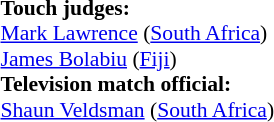<table style="width:100%; font-size:90%;">
<tr>
<td><br><strong>Touch judges:</strong>
<br><a href='#'>Mark Lawrence</a> (<a href='#'>South Africa</a>)
<br><a href='#'>James Bolabiu</a> (<a href='#'>Fiji</a>)
<br><strong>Television match official:</strong>
<br><a href='#'>Shaun Veldsman</a> (<a href='#'>South Africa</a>)</td>
</tr>
</table>
